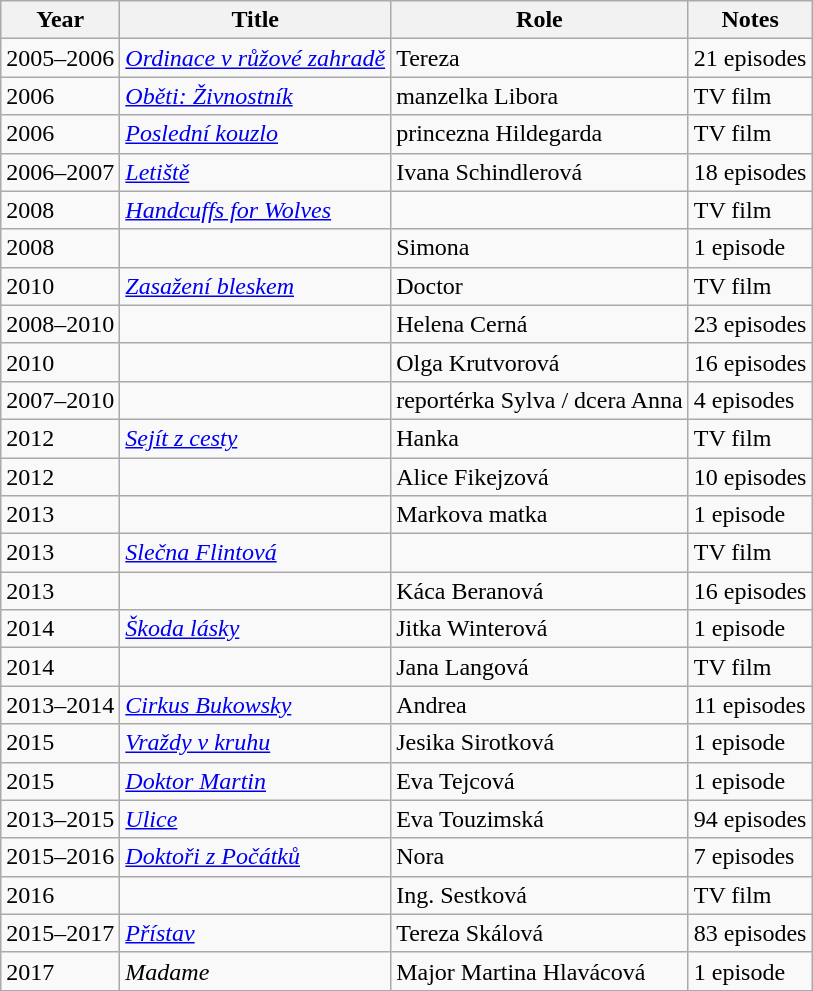<table class="wikitable sortable">
<tr>
<th>Year</th>
<th>Title</th>
<th>Role</th>
<th>Notes</th>
</tr>
<tr>
<td>2005–2006</td>
<td><em><a href='#'>Ordinace v růžové zahradě</a></em></td>
<td>Tereza</td>
<td>21 episodes</td>
</tr>
<tr>
<td>2006</td>
<td><em><a href='#'>Oběti: Živnostník</a></em></td>
<td>manzelka Libora</td>
<td>TV film</td>
</tr>
<tr>
<td>2006</td>
<td><em><a href='#'>Poslední kouzlo</a></em></td>
<td>princezna Hildegarda</td>
<td>TV film</td>
</tr>
<tr>
<td>2006–2007</td>
<td><em><a href='#'>Letiště</a></em></td>
<td>Ivana Schindlerová</td>
<td>18 episodes</td>
</tr>
<tr>
<td>2008</td>
<td><em><a href='#'>Handcuffs for Wolves</a></em></td>
<td></td>
<td>TV film</td>
</tr>
<tr>
<td>2008</td>
<td><em></em></td>
<td>Simona</td>
<td>1 episode</td>
</tr>
<tr>
<td>2010</td>
<td><em><a href='#'>Zasažení bleskem</a></em></td>
<td>Doctor</td>
<td>TV film</td>
</tr>
<tr>
<td>2008–2010</td>
<td><em></em></td>
<td>Helena Cerná</td>
<td>23 episodes</td>
</tr>
<tr>
<td>2010</td>
<td><em></em></td>
<td>Olga Krutvorová</td>
<td>16 episodes</td>
</tr>
<tr>
<td>2007–2010</td>
<td><em></em></td>
<td>reportérka Sylva / dcera Anna</td>
<td>4 episodes</td>
</tr>
<tr>
<td>2012</td>
<td><em><a href='#'>Sejít z cesty</a></em></td>
<td>Hanka</td>
<td>TV film</td>
</tr>
<tr>
<td>2012</td>
<td><em></em></td>
<td>Alice Fikejzová</td>
<td>10 episodes</td>
</tr>
<tr>
<td>2013</td>
<td><em></em></td>
<td>Markova matka</td>
<td>1 episode</td>
</tr>
<tr>
<td>2013</td>
<td><em><a href='#'>Slečna Flintová</a></em></td>
<td></td>
<td>TV film</td>
</tr>
<tr>
<td>2013</td>
<td><em></em></td>
<td>Káca Beranová</td>
<td>16 episodes</td>
</tr>
<tr>
<td>2014</td>
<td><em><a href='#'>Škoda lásky</a></em></td>
<td>Jitka Winterová</td>
<td>1 episode</td>
</tr>
<tr>
<td>2014</td>
<td><em></em></td>
<td>Jana Langová</td>
<td>TV film</td>
</tr>
<tr>
<td>2013–2014</td>
<td><em><a href='#'>Cirkus Bukowsky</a></em></td>
<td>Andrea</td>
<td>11 episodes</td>
</tr>
<tr>
<td>2015</td>
<td><em><a href='#'>Vraždy v kruhu</a></em></td>
<td>Jesika Sirotková</td>
<td>1 episode</td>
</tr>
<tr>
<td>2015</td>
<td><em><a href='#'>Doktor Martin</a></em></td>
<td>Eva Tejcová</td>
<td>1 episode</td>
</tr>
<tr>
<td>2013–2015</td>
<td><em><a href='#'>Ulice</a></em></td>
<td>Eva Touzimská</td>
<td>94 episodes</td>
</tr>
<tr>
<td>2015–2016</td>
<td><em><a href='#'>Doktoři z Počátků</a></em></td>
<td>Nora</td>
<td>7 episodes</td>
</tr>
<tr>
<td>2016</td>
<td><em></em></td>
<td>Ing. Sestková</td>
<td>TV film</td>
</tr>
<tr>
<td>2015–2017</td>
<td><em><a href='#'>Přístav</a></em></td>
<td>Tereza Skálová</td>
<td>83 episodes</td>
</tr>
<tr>
<td>2017</td>
<td><em>Madame</em></td>
<td>Major Martina Hlavácová</td>
<td>1 episode</td>
</tr>
</table>
